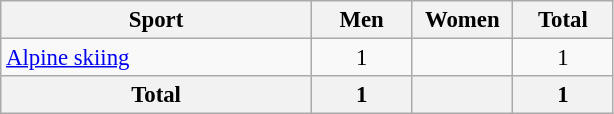<table class="wikitable" style="text-align:center; font-size: 95%">
<tr>
<th width=200>Sport</th>
<th width=60>Men</th>
<th width=60>Women</th>
<th width=60>Total</th>
</tr>
<tr>
<td align=left><a href='#'>Alpine skiing</a></td>
<td>1</td>
<td></td>
<td>1</td>
</tr>
<tr>
<th>Total</th>
<th>1</th>
<th></th>
<th>1</th>
</tr>
</table>
